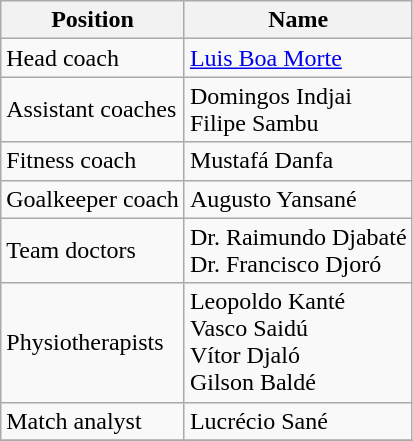<table class="wikitable sortable" style="text-align:center">
<tr>
<th>Position</th>
<th>Name</th>
</tr>
<tr>
<td style="text-align:left;">Head coach</td>
<td style="text-align:left;"> <a href='#'>Luis Boa Morte</a></td>
</tr>
<tr>
<td style="text-align:left;">Assistant coaches</td>
<td style="text-align:left;"> Domingos Indjai<br> Filipe Sambu</td>
</tr>
<tr>
<td style="text-align:left;">Fitness coach</td>
<td style="text-align:left;"> Mustafá Danfa</td>
</tr>
<tr>
<td style="text-align:left;">Goalkeeper coach</td>
<td style="text-align:left;"> Augusto Yansané</td>
</tr>
<tr>
<td style="text-align:left;">Team doctors</td>
<td style="text-align:left;"> Dr. Raimundo Djabaté<br> Dr. Francisco Djoró</td>
</tr>
<tr>
<td style="text-align:left;">Physiotherapists</td>
<td style="text-align:left;"> Leopoldo Kanté<br> Vasco Saidú<br> Vítor Djaló<br> Gilson Baldé</td>
</tr>
<tr>
<td style="text-align:left;">Match analyst</td>
<td style="text-align:left;"> Lucrécio Sané</td>
</tr>
<tr>
</tr>
</table>
